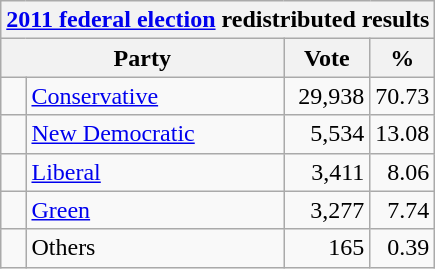<table class="wikitable">
<tr>
<th colspan="4"><a href='#'>2011 federal election</a> redistributed results</th>
</tr>
<tr>
<th bgcolor="#DDDDFF" width="130px" colspan="2">Party</th>
<th bgcolor="#DDDDFF" width="50px">Vote</th>
<th bgcolor="#DDDDFF" width="30px">%</th>
</tr>
<tr>
<td> </td>
<td><a href='#'>Conservative</a></td>
<td align=right>29,938</td>
<td align=right>70.73</td>
</tr>
<tr>
<td> </td>
<td><a href='#'>New Democratic</a></td>
<td align=right>5,534</td>
<td align=right>13.08</td>
</tr>
<tr>
<td> </td>
<td><a href='#'>Liberal</a></td>
<td align=right>3,411</td>
<td align=right>8.06</td>
</tr>
<tr>
<td> </td>
<td><a href='#'>Green</a></td>
<td align=right>3,277</td>
<td align=right>7.74</td>
</tr>
<tr>
<td> </td>
<td>Others</td>
<td align=right>165</td>
<td align=right>0.39</td>
</tr>
</table>
